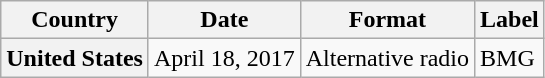<table class="wikitable plainrowheaders">
<tr>
<th scope="col">Country</th>
<th scope="col">Date</th>
<th scope="col">Format</th>
<th scope="col">Label</th>
</tr>
<tr>
<th scope="row">United States</th>
<td>April 18, 2017</td>
<td>Alternative radio</td>
<td>BMG</td>
</tr>
</table>
